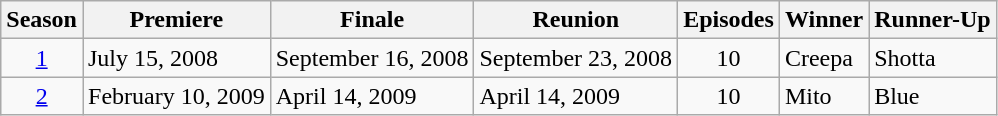<table class="wikitable">
<tr>
<th>Season</th>
<th>Premiere</th>
<th>Finale</th>
<th>Reunion</th>
<th>Episodes</th>
<th>Winner</th>
<th>Runner-Up</th>
</tr>
<tr>
<td style="text-align:center;"><a href='#'>1</a></td>
<td>July 15, 2008</td>
<td>September 16, 2008</td>
<td>September 23, 2008</td>
<td style="text-align:center;">10</td>
<td>Creepa</td>
<td>Shotta</td>
</tr>
<tr>
<td style="text-align:center;"><a href='#'>2</a></td>
<td>February 10, 2009</td>
<td>April 14, 2009</td>
<td>April 14, 2009</td>
<td style="text-align:center;">10</td>
<td>Mito</td>
<td>Blue</td>
</tr>
</table>
